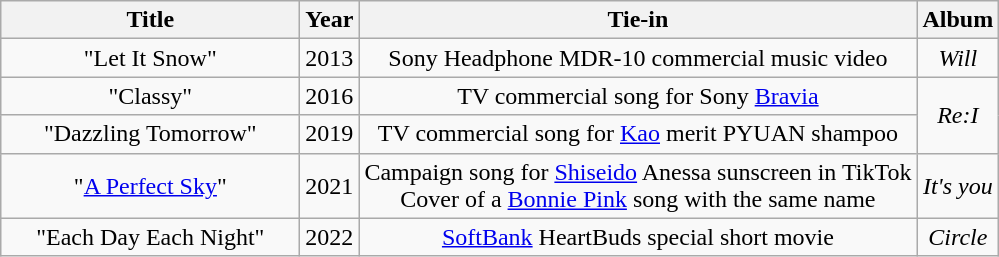<table class="wikitable plainrowheaders" style="text-align:center;">
<tr>
<th scope="col" style="width:12em;">Title</th>
<th scope="col">Year</th>
<th scope="col">Tie-in</th>
<th scope="col">Album</th>
</tr>
<tr>
<td>"Let It Snow"</td>
<td>2013</td>
<td>Sony Headphone MDR-10 commercial music video</td>
<td><em>Will</em></td>
</tr>
<tr>
<td>"Classy"</td>
<td>2016</td>
<td>TV commercial song for Sony <a href='#'>Bravia</a></td>
<td rowspan="2"><em>Re:I</em></td>
</tr>
<tr>
<td>"Dazzling Tomorrow"</td>
<td>2019</td>
<td>TV commercial song for <a href='#'>Kao</a> merit PYUAN shampoo</td>
</tr>
<tr>
<td>"<a href='#'>A Perfect Sky</a>"</td>
<td>2021</td>
<td>Campaign song for <a href='#'>Shiseido</a> Anessa sunscreen in TikTok<br>Cover of a <a href='#'>Bonnie Pink</a> song with the same name</td>
<td><em>It's you</em></td>
</tr>
<tr>
<td>"Each Day Each Night"</td>
<td>2022</td>
<td><a href='#'>SoftBank</a> HeartBuds special short movie</td>
<td><em>Circle</em></td>
</tr>
</table>
